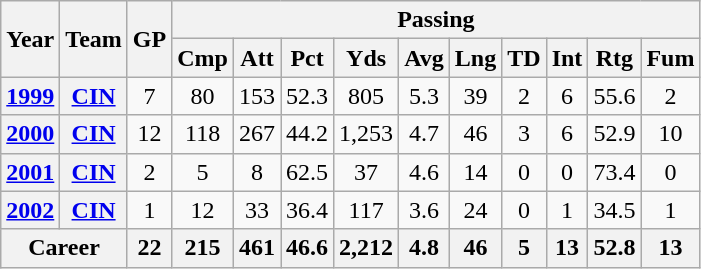<table class="wikitable" style="text-align:center;">
<tr>
<th rowspan="2">Year</th>
<th rowspan="2">Team</th>
<th rowspan="2">GP</th>
<th colspan="10">Passing</th>
</tr>
<tr>
<th>Cmp</th>
<th>Att</th>
<th>Pct</th>
<th>Yds</th>
<th>Avg</th>
<th>Lng</th>
<th>TD</th>
<th>Int</th>
<th>Rtg</th>
<th>Fum</th>
</tr>
<tr>
<th><a href='#'>1999</a></th>
<th><a href='#'>CIN</a></th>
<td>7</td>
<td>80</td>
<td>153</td>
<td>52.3</td>
<td>805</td>
<td>5.3</td>
<td>39</td>
<td>2</td>
<td>6</td>
<td>55.6</td>
<td>2</td>
</tr>
<tr>
<th><a href='#'>2000</a></th>
<th><a href='#'>CIN</a></th>
<td>12</td>
<td>118</td>
<td>267</td>
<td>44.2</td>
<td>1,253</td>
<td>4.7</td>
<td>46</td>
<td>3</td>
<td>6</td>
<td>52.9</td>
<td>10</td>
</tr>
<tr>
<th><a href='#'>2001</a></th>
<th><a href='#'>CIN</a></th>
<td>2</td>
<td>5</td>
<td>8</td>
<td>62.5</td>
<td>37</td>
<td>4.6</td>
<td>14</td>
<td>0</td>
<td>0</td>
<td>73.4</td>
<td>0</td>
</tr>
<tr>
<th><a href='#'>2002</a></th>
<th><a href='#'>CIN</a></th>
<td>1</td>
<td>12</td>
<td>33</td>
<td>36.4</td>
<td>117</td>
<td>3.6</td>
<td>24</td>
<td>0</td>
<td>1</td>
<td>34.5</td>
<td>1</td>
</tr>
<tr>
<th colspan="2">Career</th>
<th>22</th>
<th>215</th>
<th>461</th>
<th>46.6</th>
<th>2,212</th>
<th>4.8</th>
<th>46</th>
<th>5</th>
<th>13</th>
<th>52.8</th>
<th>13</th>
</tr>
</table>
